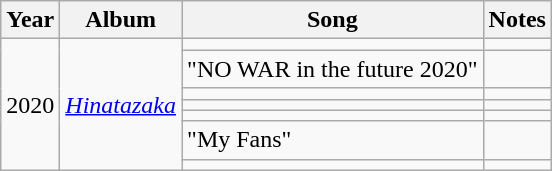<table class="wikitable">
<tr>
<th>Year</th>
<th>Album</th>
<th>Song</th>
<th>Notes</th>
</tr>
<tr>
<td rowspan="8">2020</td>
<td rowspan="8"><em><a href='#'>Hinatazaka</a></em></td>
<td></td>
<td></td>
</tr>
<tr>
<td>"NO WAR in the future 2020"</td>
<td></td>
</tr>
<tr>
<td></td>
<td></td>
</tr>
<tr>
<td></td>
<td></td>
</tr>
<tr>
<td></td>
<td></td>
</tr>
<tr>
<td>"My Fans"</td>
<td></td>
</tr>
<tr>
<td></td>
<td></td>
</tr>
</table>
